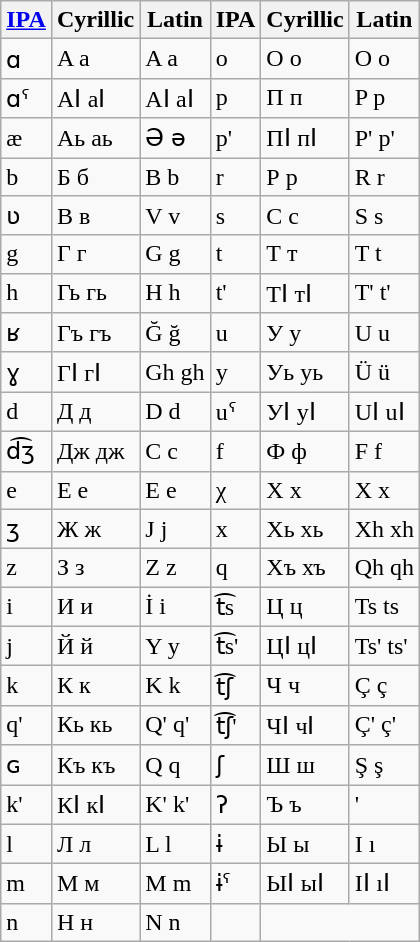<table class="wikitable">
<tr>
<th><a href='#'>IPA</a></th>
<th>Cyrillic</th>
<th>Latin</th>
<th>IPA</th>
<th>Cyrillic</th>
<th>Latin</th>
</tr>
<tr>
<td>ɑ</td>
<td>A a</td>
<td>A a</td>
<td>o</td>
<td>О о</td>
<td>O o</td>
</tr>
<tr>
<td>ɑˤ</td>
<td>АӀ аӀ</td>
<td>AӀ aӀ</td>
<td>p</td>
<td>П п</td>
<td>P p</td>
</tr>
<tr>
<td>æ</td>
<td>Аь аь</td>
<td>Ə ə</td>
<td>p'</td>
<td>ПӀ пӀ</td>
<td>P' p'</td>
</tr>
<tr>
<td>b</td>
<td>Б б</td>
<td>B b</td>
<td>r</td>
<td>Р р</td>
<td>R r</td>
</tr>
<tr>
<td>ʋ</td>
<td>В в</td>
<td>V v</td>
<td>s</td>
<td>С с</td>
<td>S s</td>
</tr>
<tr>
<td>g</td>
<td>Г г</td>
<td>G g</td>
<td>t</td>
<td>Т т</td>
<td>T t</td>
</tr>
<tr>
<td>h</td>
<td>Гь гь</td>
<td>H h</td>
<td>t'</td>
<td>ТӀ тӀ</td>
<td>T' t'</td>
</tr>
<tr>
<td>ʁ</td>
<td>Гъ гъ</td>
<td>Ğ ğ</td>
<td>u</td>
<td>У у</td>
<td>U u</td>
</tr>
<tr>
<td>ɣ</td>
<td>ГӀ гӀ</td>
<td>Gh gh</td>
<td>y</td>
<td>Уь уь</td>
<td>Ü ü</td>
</tr>
<tr>
<td>d</td>
<td>Д д</td>
<td>D d</td>
<td>uˤ</td>
<td>УӀ уӀ</td>
<td>UӀ uӀ</td>
</tr>
<tr>
<td>d͡ʒ</td>
<td>Дж дж</td>
<td>C c</td>
<td>f</td>
<td>Ф ф</td>
<td>F f</td>
</tr>
<tr>
<td>e</td>
<td>Е е</td>
<td>E e</td>
<td>χ</td>
<td>Х х</td>
<td>X x</td>
</tr>
<tr>
<td>ʒ</td>
<td>Ж ж</td>
<td>J j</td>
<td>x</td>
<td>Хь хь</td>
<td>Xh xh</td>
</tr>
<tr>
<td>z</td>
<td>З з</td>
<td>Z z</td>
<td>q</td>
<td>Хъ хъ</td>
<td>Qh qh</td>
</tr>
<tr>
<td>i</td>
<td>И и</td>
<td>İ i</td>
<td>t͡s</td>
<td>Ц ц</td>
<td>Ts ts</td>
</tr>
<tr>
<td>j</td>
<td>Й й</td>
<td>Y y</td>
<td>t͡s'</td>
<td>ЦӀ цӀ</td>
<td>Ts' ts'</td>
</tr>
<tr>
<td>k</td>
<td>К к</td>
<td>K k</td>
<td>t͡ʃ</td>
<td>Ч ч</td>
<td>Ç ç</td>
</tr>
<tr>
<td>q'</td>
<td>Кь кь</td>
<td>Q' q'</td>
<td>t͡ʃ'</td>
<td>ЧӀ чӀ</td>
<td>Ç' ç'</td>
</tr>
<tr>
<td>ɢ</td>
<td>Къ къ</td>
<td>Q q</td>
<td>ʃ</td>
<td>Ш ш</td>
<td>Ş ş</td>
</tr>
<tr>
<td>k'</td>
<td>КӀ кӀ</td>
<td>K' k'</td>
<td>ʔ</td>
<td>Ъ ъ</td>
<td>'</td>
</tr>
<tr>
<td>l</td>
<td>Л л</td>
<td>L l</td>
<td>ɨ</td>
<td>Ы ы</td>
<td>I ı</td>
</tr>
<tr>
<td>m</td>
<td>М м</td>
<td>M m</td>
<td>ɨˤ</td>
<td>ЫӀ ыӀ</td>
<td>IӀ ıӀ</td>
</tr>
<tr>
<td>n</td>
<td>Н н</td>
<td>N n</td>
<td></td>
</tr>
</table>
